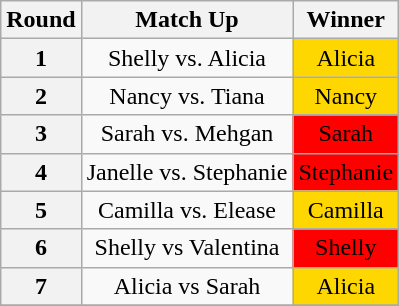<table class="wikitable" style="text-align:center">
<tr>
<th>Round</th>
<th>Match Up</th>
<th>Winner</th>
</tr>
<tr>
<th>1</th>
<td>Shelly vs. Alicia</td>
<td bgcolor="gold">Alicia</td>
</tr>
<tr>
<th>2</th>
<td>Nancy vs. Tiana</td>
<td bgcolor="gold">Nancy</td>
</tr>
<tr>
<th>3</th>
<td>Sarah vs. Mehgan</td>
<td bgcolor="red">Sarah</td>
</tr>
<tr>
<th>4</th>
<td>Janelle vs. Stephanie</td>
<td bgcolor="red">Stephanie</td>
</tr>
<tr>
<th>5</th>
<td>Camilla vs. Elease</td>
<td bgcolor="gold">Camilla</td>
</tr>
<tr>
<th>6</th>
<td>Shelly vs Valentina</td>
<td bgcolor="red">Shelly</td>
</tr>
<tr>
<th>7</th>
<td>Alicia vs Sarah</td>
<td bgcolor="gold">Alicia</td>
</tr>
<tr>
</tr>
</table>
